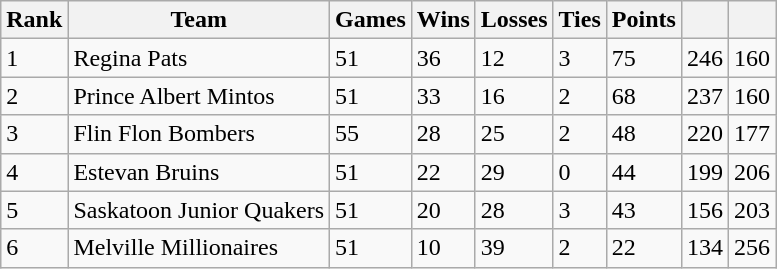<table class="wikitable">
<tr>
<th>Rank</th>
<th>Team</th>
<th>Games</th>
<th>Wins</th>
<th>Losses</th>
<th>Ties</th>
<th>Points</th>
<th></th>
<th></th>
</tr>
<tr>
<td>1</td>
<td>Regina Pats</td>
<td>51</td>
<td>36</td>
<td>12</td>
<td>3</td>
<td>75</td>
<td>246</td>
<td>160</td>
</tr>
<tr>
<td>2</td>
<td>Prince Albert Mintos</td>
<td>51</td>
<td>33</td>
<td>16</td>
<td>2</td>
<td>68</td>
<td>237</td>
<td>160</td>
</tr>
<tr>
<td>3</td>
<td>Flin Flon Bombers</td>
<td>55</td>
<td>28</td>
<td>25</td>
<td>2</td>
<td>48</td>
<td>220</td>
<td>177</td>
</tr>
<tr>
<td>4</td>
<td>Estevan Bruins</td>
<td>51</td>
<td>22</td>
<td>29</td>
<td>0</td>
<td>44</td>
<td>199</td>
<td>206</td>
</tr>
<tr>
<td>5</td>
<td>Saskatoon Junior Quakers</td>
<td>51</td>
<td>20</td>
<td>28</td>
<td>3</td>
<td>43</td>
<td>156</td>
<td>203</td>
</tr>
<tr>
<td>6</td>
<td>Melville Millionaires</td>
<td>51</td>
<td>10</td>
<td>39</td>
<td>2</td>
<td>22</td>
<td>134</td>
<td>256</td>
</tr>
</table>
